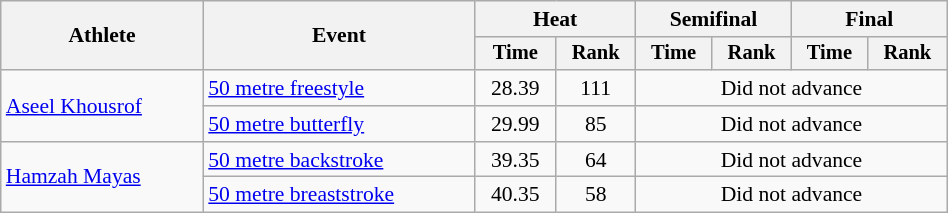<table class="wikitable" style="text-align:center; font-size:90%; width:50%;">
<tr>
<th rowspan="2">Athlete</th>
<th rowspan="2">Event</th>
<th colspan="2">Heat</th>
<th colspan="2">Semifinal</th>
<th colspan="2">Final</th>
</tr>
<tr style="font-size:95%">
<th>Time</th>
<th>Rank</th>
<th>Time</th>
<th>Rank</th>
<th>Time</th>
<th>Rank</th>
</tr>
<tr>
<td align=left rowspan=2><a href='#'>Aseel Khousrof</a></td>
<td align=left><a href='#'>50 metre freestyle</a></td>
<td>28.39</td>
<td>111</td>
<td colspan=4>Did not advance</td>
</tr>
<tr>
<td align=left><a href='#'>50 metre butterfly</a></td>
<td>29.99</td>
<td>85</td>
<td colspan=4>Did not advance</td>
</tr>
<tr>
<td align=left rowspan=2><a href='#'>Hamzah Mayas</a></td>
<td align=left><a href='#'>50 metre backstroke</a></td>
<td>39.35</td>
<td>64</td>
<td colspan=4>Did not advance</td>
</tr>
<tr>
<td align=left><a href='#'>50 metre breaststroke</a></td>
<td>40.35</td>
<td>58</td>
<td colspan=4>Did not advance</td>
</tr>
</table>
